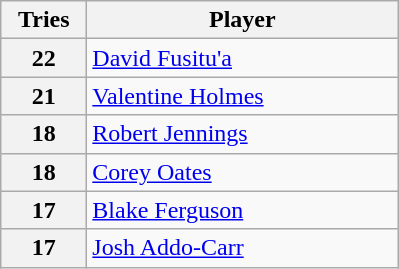<table class="wikitable" style="text-align:left;">
<tr>
<th width=50>Tries</th>
<th width=200>Player</th>
</tr>
<tr>
<th>22</th>
<td> <a href='#'>David Fusitu'a</a></td>
</tr>
<tr>
<th>21</th>
<td> <a href='#'>Valentine Holmes</a></td>
</tr>
<tr>
<th>18</th>
<td> <a href='#'>Robert Jennings</a></td>
</tr>
<tr>
<th>18</th>
<td> <a href='#'>Corey Oates</a></td>
</tr>
<tr>
<th>17</th>
<td> <a href='#'>Blake Ferguson</a></td>
</tr>
<tr>
<th>17</th>
<td> <a href='#'>Josh Addo-Carr</a></td>
</tr>
</table>
